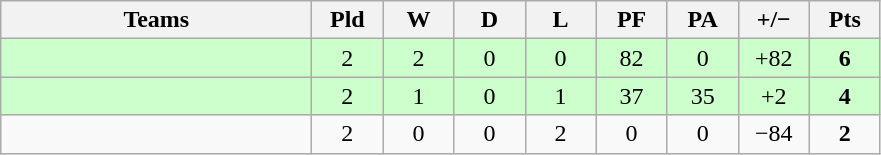<table class="wikitable" style="text-align: center;">
<tr>
<th width="200">Teams</th>
<th width="40">Pld</th>
<th width="40">W</th>
<th width="40">D</th>
<th width="40">L</th>
<th width="40">PF</th>
<th width="40">PA</th>
<th width="40">+/−</th>
<th width="40">Pts</th>
</tr>
<tr bgcolor=ccffcc>
<td align=left></td>
<td>2</td>
<td>2</td>
<td>0</td>
<td>0</td>
<td>82</td>
<td>0</td>
<td>+82</td>
<td><strong>6</strong></td>
</tr>
<tr bgcolor=ccffcc>
<td align=left></td>
<td>2</td>
<td>1</td>
<td>0</td>
<td>1</td>
<td>37</td>
<td>35</td>
<td>+2</td>
<td><strong>4</strong></td>
</tr>
<tr>
<td align=left></td>
<td>2</td>
<td>0</td>
<td>0</td>
<td>2</td>
<td>0</td>
<td>0</td>
<td>−84</td>
<td><strong>2</strong></td>
</tr>
</table>
